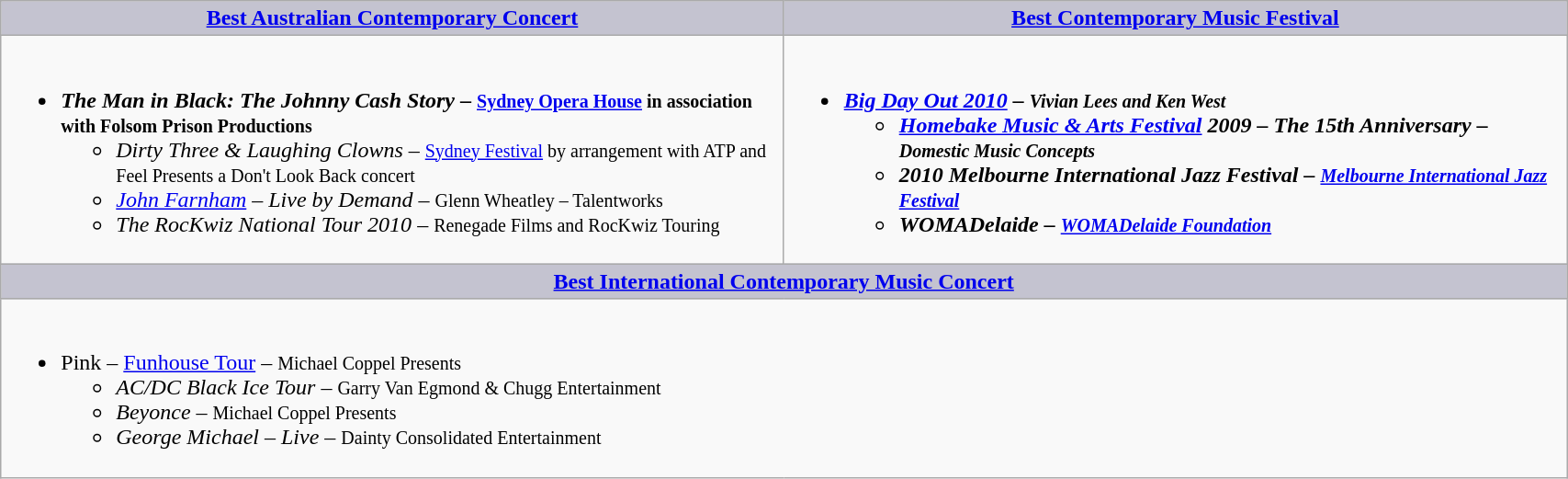<table class=wikitable width="90%" border="1" cellpadding="5" cellspacing="0" align="centre">
<tr>
<th style="background:#C4C3D0;width:50%"><a href='#'>Best Australian Contemporary Concert</a></th>
<th style="background:#C4C3D0;width:50%"><a href='#'>Best Contemporary Music Festival</a></th>
</tr>
<tr>
<td valign="top"><br><ul><li><strong><em>The Man in Black: The Johnny Cash Story</em></strong> <strong>– <small><a href='#'>Sydney Opera House</a> in association with Folsom Prison Productions</small></strong><ul><li><em>Dirty Three & Laughing Clowns</em> – <small><a href='#'>Sydney Festival</a> by arrangement with ATP and Feel Presents a Don't Look Back concert</small></li><li><em><a href='#'>John Farnham</a> – Live by Demand</em> – <small>Glenn Wheatley – Talentworks</small></li><li><em>The RocKwiz National Tour 2010</em> – <small>Renegade Films and RocKwiz Touring</small></li></ul></li></ul></td>
<td valign="top"><br><ul><li><strong><em><a href='#'>Big Day Out 2010</a><em> – <small>Vivian Lees and Ken West</small><strong><ul><li></em><a href='#'>Homebake Music & Arts Festival</a> 2009 – The 15th Anniversary<em> – <small>Domestic Music Concepts</small></li><li></em>2010 Melbourne International Jazz Festival<em> – <small><a href='#'>Melbourne International Jazz Festival</a></small></li><li></em>WOMADelaide<em> – <small><a href='#'>WOMADelaide Foundation</a></small></li></ul></li></ul></td>
</tr>
<tr>
<th colspan=2 style="background:#C4C3D0;"><a href='#'>Best International Contemporary Music Concert</a></th>
</tr>
<tr>
<td colspan=2 valign="top"><br><ul><li></em></strong>Pink – <a href='#'>Funhouse Tour</a></em> – <small>Michael Coppel Presents</small></strong><ul><li><em>AC/DC Black Ice Tour</em> – <small>Garry Van Egmond & Chugg Entertainment</small></li><li><em>Beyonce</em> – <small>Michael Coppel Presents</small></li><li><em>George Michael – Live</em> – <small>Dainty Consolidated Entertainment</small></li></ul></li></ul></td>
</tr>
</table>
